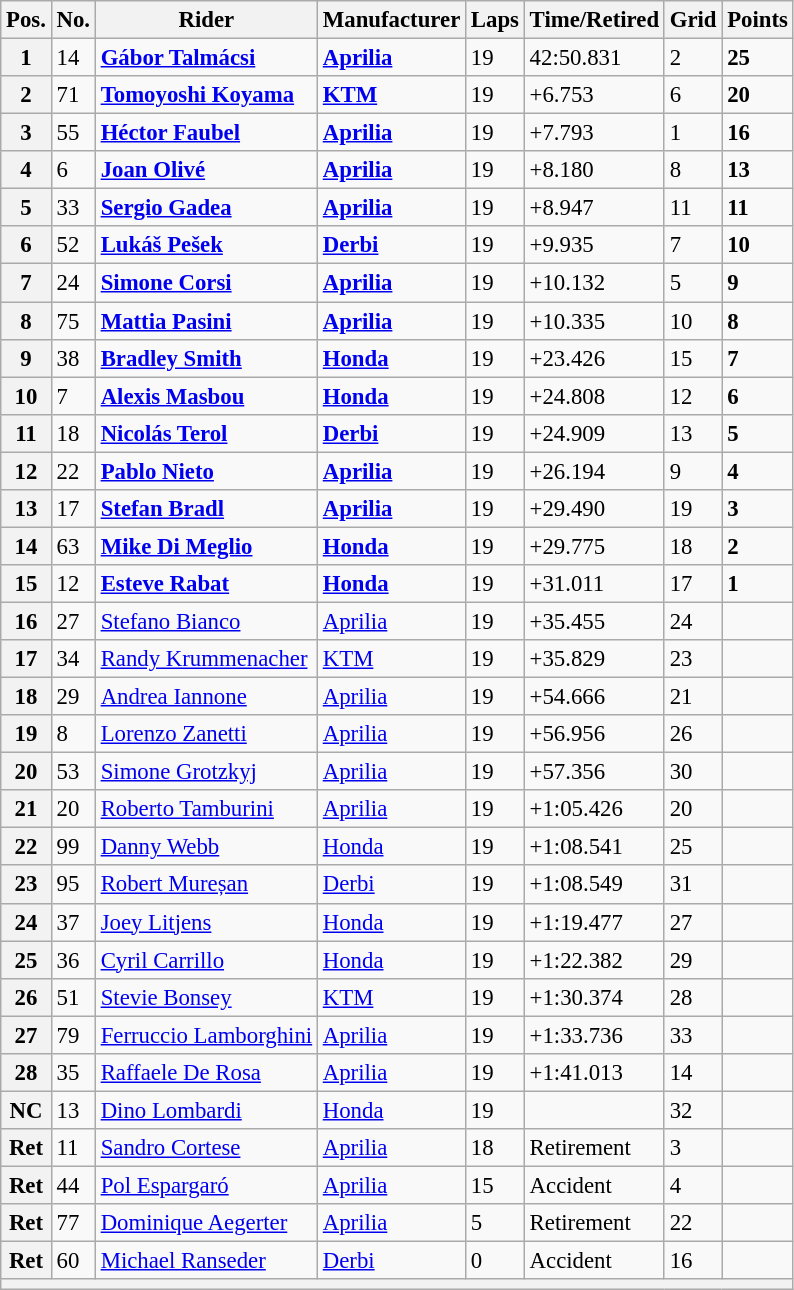<table class="wikitable" style="font-size: 95%;">
<tr>
<th>Pos.</th>
<th>No.</th>
<th>Rider</th>
<th>Manufacturer</th>
<th>Laps</th>
<th>Time/Retired</th>
<th>Grid</th>
<th>Points</th>
</tr>
<tr>
<th>1</th>
<td>14</td>
<td> <strong><a href='#'>Gábor Talmácsi</a></strong></td>
<td><strong><a href='#'>Aprilia</a></strong></td>
<td>19</td>
<td>42:50.831</td>
<td>2</td>
<td><strong>25</strong></td>
</tr>
<tr>
<th>2</th>
<td>71</td>
<td> <strong><a href='#'>Tomoyoshi Koyama</a></strong></td>
<td><strong><a href='#'>KTM</a></strong></td>
<td>19</td>
<td>+6.753</td>
<td>6</td>
<td><strong>20</strong></td>
</tr>
<tr>
<th>3</th>
<td>55</td>
<td> <strong><a href='#'>Héctor Faubel</a></strong></td>
<td><strong><a href='#'>Aprilia</a></strong></td>
<td>19</td>
<td>+7.793</td>
<td>1</td>
<td><strong>16</strong></td>
</tr>
<tr>
<th>4</th>
<td>6</td>
<td> <strong><a href='#'>Joan Olivé</a></strong></td>
<td><strong><a href='#'>Aprilia</a></strong></td>
<td>19</td>
<td>+8.180</td>
<td>8</td>
<td><strong>13</strong></td>
</tr>
<tr>
<th>5</th>
<td>33</td>
<td> <strong><a href='#'>Sergio Gadea</a></strong></td>
<td><strong><a href='#'>Aprilia</a></strong></td>
<td>19</td>
<td>+8.947</td>
<td>11</td>
<td><strong>11</strong></td>
</tr>
<tr>
<th>6</th>
<td>52</td>
<td> <strong><a href='#'>Lukáš Pešek</a></strong></td>
<td><strong><a href='#'>Derbi</a></strong></td>
<td>19</td>
<td>+9.935</td>
<td>7</td>
<td><strong>10</strong></td>
</tr>
<tr>
<th>7</th>
<td>24</td>
<td> <strong><a href='#'>Simone Corsi</a></strong></td>
<td><strong><a href='#'>Aprilia</a></strong></td>
<td>19</td>
<td>+10.132</td>
<td>5</td>
<td><strong>9</strong></td>
</tr>
<tr>
<th>8</th>
<td>75</td>
<td> <strong><a href='#'>Mattia Pasini</a></strong></td>
<td><strong><a href='#'>Aprilia</a></strong></td>
<td>19</td>
<td>+10.335</td>
<td>10</td>
<td><strong>8</strong></td>
</tr>
<tr>
<th>9</th>
<td>38</td>
<td> <strong><a href='#'>Bradley Smith</a></strong></td>
<td><strong><a href='#'>Honda</a></strong></td>
<td>19</td>
<td>+23.426</td>
<td>15</td>
<td><strong>7</strong></td>
</tr>
<tr>
<th>10</th>
<td>7</td>
<td> <strong><a href='#'>Alexis Masbou</a></strong></td>
<td><strong><a href='#'>Honda</a></strong></td>
<td>19</td>
<td>+24.808</td>
<td>12</td>
<td><strong>6</strong></td>
</tr>
<tr>
<th>11</th>
<td>18</td>
<td> <strong><a href='#'>Nicolás Terol</a></strong></td>
<td><strong><a href='#'>Derbi</a></strong></td>
<td>19</td>
<td>+24.909</td>
<td>13</td>
<td><strong>5</strong></td>
</tr>
<tr>
<th>12</th>
<td>22</td>
<td> <strong><a href='#'>Pablo Nieto</a></strong></td>
<td><strong><a href='#'>Aprilia</a></strong></td>
<td>19</td>
<td>+26.194</td>
<td>9</td>
<td><strong>4</strong></td>
</tr>
<tr>
<th>13</th>
<td>17</td>
<td> <strong><a href='#'>Stefan Bradl</a></strong></td>
<td><strong><a href='#'>Aprilia</a></strong></td>
<td>19</td>
<td>+29.490</td>
<td>19</td>
<td><strong>3</strong></td>
</tr>
<tr>
<th>14</th>
<td>63</td>
<td> <strong><a href='#'>Mike Di Meglio</a></strong></td>
<td><strong><a href='#'>Honda</a></strong></td>
<td>19</td>
<td>+29.775</td>
<td>18</td>
<td><strong>2</strong></td>
</tr>
<tr>
<th>15</th>
<td>12</td>
<td> <strong><a href='#'>Esteve Rabat</a></strong></td>
<td><strong><a href='#'>Honda</a></strong></td>
<td>19</td>
<td>+31.011</td>
<td>17</td>
<td><strong>1</strong></td>
</tr>
<tr>
<th>16</th>
<td>27</td>
<td> <a href='#'>Stefano Bianco</a></td>
<td><a href='#'>Aprilia</a></td>
<td>19</td>
<td>+35.455</td>
<td>24</td>
<td></td>
</tr>
<tr>
<th>17</th>
<td>34</td>
<td> <a href='#'>Randy Krummenacher</a></td>
<td><a href='#'>KTM</a></td>
<td>19</td>
<td>+35.829</td>
<td>23</td>
<td></td>
</tr>
<tr>
<th>18</th>
<td>29</td>
<td> <a href='#'>Andrea Iannone</a></td>
<td><a href='#'>Aprilia</a></td>
<td>19</td>
<td>+54.666</td>
<td>21</td>
<td></td>
</tr>
<tr>
<th>19</th>
<td>8</td>
<td> <a href='#'>Lorenzo Zanetti</a></td>
<td><a href='#'>Aprilia</a></td>
<td>19</td>
<td>+56.956</td>
<td>26</td>
<td></td>
</tr>
<tr>
<th>20</th>
<td>53</td>
<td> <a href='#'>Simone Grotzkyj</a></td>
<td><a href='#'>Aprilia</a></td>
<td>19</td>
<td>+57.356</td>
<td>30</td>
<td></td>
</tr>
<tr>
<th>21</th>
<td>20</td>
<td> <a href='#'>Roberto Tamburini</a></td>
<td><a href='#'>Aprilia</a></td>
<td>19</td>
<td>+1:05.426</td>
<td>20</td>
<td></td>
</tr>
<tr>
<th>22</th>
<td>99</td>
<td> <a href='#'>Danny Webb</a></td>
<td><a href='#'>Honda</a></td>
<td>19</td>
<td>+1:08.541</td>
<td>25</td>
<td></td>
</tr>
<tr>
<th>23</th>
<td>95</td>
<td> <a href='#'>Robert Mureșan</a></td>
<td><a href='#'>Derbi</a></td>
<td>19</td>
<td>+1:08.549</td>
<td>31</td>
<td></td>
</tr>
<tr>
<th>24</th>
<td>37</td>
<td> <a href='#'>Joey Litjens</a></td>
<td><a href='#'>Honda</a></td>
<td>19</td>
<td>+1:19.477</td>
<td>27</td>
<td></td>
</tr>
<tr>
<th>25</th>
<td>36</td>
<td> <a href='#'>Cyril Carrillo</a></td>
<td><a href='#'>Honda</a></td>
<td>19</td>
<td>+1:22.382</td>
<td>29</td>
<td></td>
</tr>
<tr>
<th>26</th>
<td>51</td>
<td> <a href='#'>Stevie Bonsey</a></td>
<td><a href='#'>KTM</a></td>
<td>19</td>
<td>+1:30.374</td>
<td>28</td>
<td></td>
</tr>
<tr>
<th>27</th>
<td>79</td>
<td> <a href='#'>Ferruccio Lamborghini</a></td>
<td><a href='#'>Aprilia</a></td>
<td>19</td>
<td>+1:33.736</td>
<td>33</td>
<td></td>
</tr>
<tr>
<th>28</th>
<td>35</td>
<td> <a href='#'>Raffaele De Rosa</a></td>
<td><a href='#'>Aprilia</a></td>
<td>19</td>
<td>+1:41.013</td>
<td>14</td>
<td></td>
</tr>
<tr>
<th>NC</th>
<td>13</td>
<td> <a href='#'>Dino Lombardi</a></td>
<td><a href='#'>Honda</a></td>
<td>19</td>
<td></td>
<td>32</td>
<td></td>
</tr>
<tr>
<th>Ret</th>
<td>11</td>
<td> <a href='#'>Sandro Cortese</a></td>
<td><a href='#'>Aprilia</a></td>
<td>18</td>
<td>Retirement</td>
<td>3</td>
<td></td>
</tr>
<tr>
<th>Ret</th>
<td>44</td>
<td> <a href='#'>Pol Espargaró</a></td>
<td><a href='#'>Aprilia</a></td>
<td>15</td>
<td>Accident</td>
<td>4</td>
<td></td>
</tr>
<tr>
<th>Ret</th>
<td>77</td>
<td> <a href='#'>Dominique Aegerter</a></td>
<td><a href='#'>Aprilia</a></td>
<td>5</td>
<td>Retirement</td>
<td>22</td>
<td></td>
</tr>
<tr>
<th>Ret</th>
<td>60</td>
<td> <a href='#'>Michael Ranseder</a></td>
<td><a href='#'>Derbi</a></td>
<td>0</td>
<td>Accident</td>
<td>16</td>
<td></td>
</tr>
<tr>
<th colspan=8></th>
</tr>
</table>
